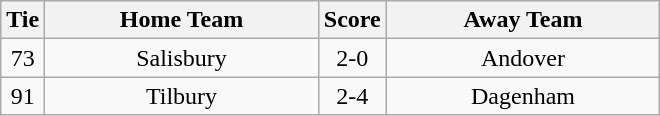<table class="wikitable" style="text-align:center;">
<tr>
<th width=20>Tie</th>
<th width=175>Home Team</th>
<th width=20>Score</th>
<th width=175>Away Team</th>
</tr>
<tr>
<td>73</td>
<td>Salisbury</td>
<td>2-0</td>
<td>Andover</td>
</tr>
<tr>
<td>91</td>
<td>Tilbury</td>
<td>2-4</td>
<td>Dagenham</td>
</tr>
</table>
